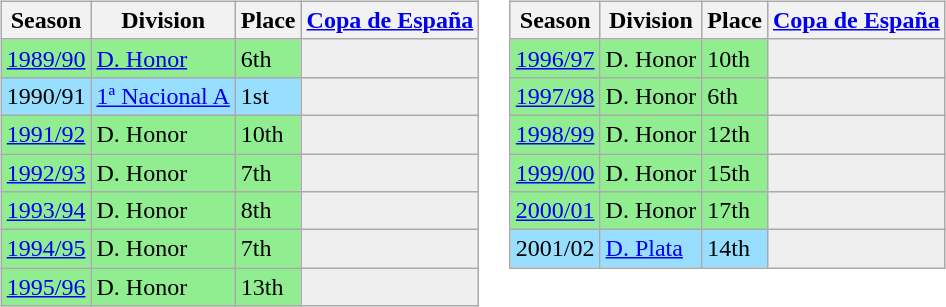<table>
<tr>
<td valign="top" width=0%><br><table class="wikitable">
<tr style="background:#f0f6fa;">
<th><strong>Season</strong></th>
<th><strong>Division</strong></th>
<th><strong>Place</strong></th>
<th><strong><a href='#'>Copa de España</a></strong></th>
</tr>
<tr>
<td style="background:#90EE90;"><a href='#'>1989/90</a></td>
<td style="background:#90EE90;"><a href='#'>D. Honor</a></td>
<td style="background:#90EE90;">6th</td>
<th style="background:#efefef;"></th>
</tr>
<tr>
<td style="background:#97DEFF;">1990/91</td>
<td style="background:#97DEFF;"><a href='#'>1ª Nacional A</a></td>
<td style="background:#97DEFF;">1st</td>
<th style="background:#efefef;"></th>
</tr>
<tr>
<td style="background:#90EE90;"><a href='#'>1991/92</a></td>
<td style="background:#90EE90;">D. Honor</td>
<td style="background:#90EE90;">10th</td>
<th style="background:#efefef;"></th>
</tr>
<tr>
<td style="background:#90EE90;"><a href='#'>1992/93</a></td>
<td style="background:#90EE90;">D. Honor</td>
<td style="background:#90EE90;">7th</td>
<th style="background:#efefef;"></th>
</tr>
<tr>
<td style="background:#90EE90;"><a href='#'>1993/94</a></td>
<td style="background:#90EE90;">D. Honor</td>
<td style="background:#90EE90;">8th</td>
<th style="background:#efefef;"></th>
</tr>
<tr>
<td style="background:#90EE90;"><a href='#'>1994/95</a></td>
<td style="background:#90EE90;">D. Honor</td>
<td style="background:#90EE90;">7th</td>
<th style="background:#efefef;"></th>
</tr>
<tr>
<td style="background:#90EE90;"><a href='#'>1995/96</a></td>
<td style="background:#90EE90;">D. Honor</td>
<td style="background:#90EE90;">13th</td>
<th style="background:#efefef;"></th>
</tr>
</table>
</td>
<td valign="top" width=0%><br><table class="wikitable">
<tr style="background:#f0f6fa;">
<th><strong>Season</strong></th>
<th><strong>Division</strong></th>
<th><strong>Place</strong></th>
<th><strong><a href='#'>Copa de España</a></strong></th>
</tr>
<tr>
<td style="background:#90EE90;"><a href='#'>1996/97</a></td>
<td style="background:#90EE90;">D. Honor</td>
<td style="background:#90EE90;">10th</td>
<th style="background:#efefef;"></th>
</tr>
<tr>
<td style="background:#90EE90;"><a href='#'>1997/98</a></td>
<td style="background:#90EE90;">D. Honor</td>
<td style="background:#90EE90;">6th</td>
<th style="background:#efefef;"></th>
</tr>
<tr>
<td style="background:#90EE90;"><a href='#'>1998/99</a></td>
<td style="background:#90EE90;">D. Honor</td>
<td style="background:#90EE90;">12th</td>
<th style="background:#efefef;"></th>
</tr>
<tr>
<td style="background:#90EE90;"><a href='#'>1999/00</a></td>
<td style="background:#90EE90;">D. Honor</td>
<td style="background:#90EE90;">15th</td>
<th style="background:#efefef;"></th>
</tr>
<tr>
<td style="background:#90EE90;"><a href='#'>2000/01</a></td>
<td style="background:#90EE90;">D. Honor</td>
<td style="background:#90EE90;">17th</td>
<th style="background:#efefef;"></th>
</tr>
<tr>
<td style="background:#97DEFF;">2001/02</td>
<td style="background:#97DEFF;"><a href='#'>D. Plata</a></td>
<td style="background:#97DEFF;">14th</td>
<th style="background:#efefef;"></th>
</tr>
</table>
</td>
</tr>
</table>
